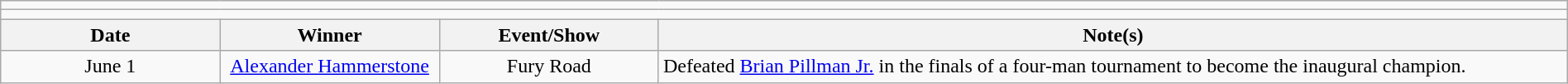<table class="wikitable" style="text-align:center; width:100%;">
<tr>
<td colspan="4"></td>
</tr>
<tr>
<td colspan="4"><strong></strong></td>
</tr>
<tr>
<th width=14%>Date</th>
<th width=14%>Winner</th>
<th width=14%>Event/Show</th>
<th width=58%>Note(s)</th>
</tr>
<tr>
<td>June 1</td>
<td><a href='#'>Alexander Hammerstone</a></td>
<td>Fury Road</td>
<td align=left>Defeated <a href='#'>Brian Pillman Jr.</a> in the finals of a four-man tournament to become the inaugural champion.</td>
</tr>
</table>
